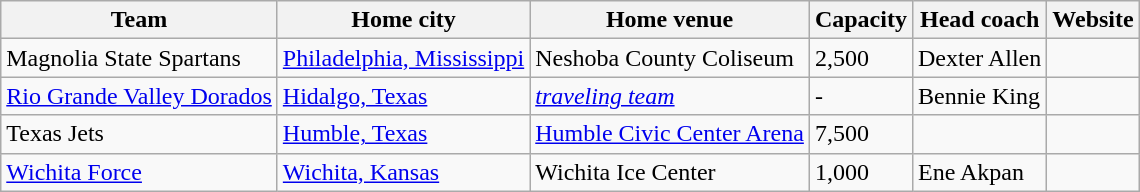<table class = "wikitable">
<tr>
<th>Team</th>
<th>Home city</th>
<th>Home venue</th>
<th>Capacity</th>
<th>Head coach</th>
<th>Website</th>
</tr>
<tr>
<td>Magnolia State Spartans</td>
<td><a href='#'>Philadelphia, Mississippi</a></td>
<td>Neshoba County Coliseum</td>
<td>2,500</td>
<td>Dexter Allen</td>
<td></td>
</tr>
<tr>
<td><a href='#'>Rio Grande Valley Dorados</a></td>
<td><a href='#'>Hidalgo, Texas</a></td>
<td><em><a href='#'>traveling team</a></em></td>
<td>-</td>
<td>Bennie King</td>
<td></td>
</tr>
<tr>
<td>Texas Jets</td>
<td><a href='#'>Humble, Texas</a></td>
<td><a href='#'>Humble Civic Center Arena</a></td>
<td>7,500</td>
<td></td>
<td></td>
</tr>
<tr>
<td><a href='#'>Wichita Force</a></td>
<td><a href='#'>Wichita, Kansas</a></td>
<td>Wichita Ice Center</td>
<td>1,000</td>
<td>Ene Akpan</td>
<td></td>
</tr>
</table>
